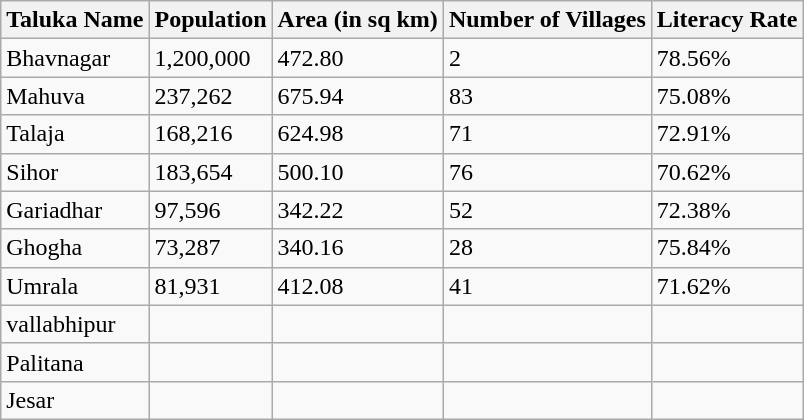<table class="wikitable">
<tr>
<th>Taluka Name</th>
<th>Population</th>
<th>Area (in sq km)</th>
<th>Number of Villages</th>
<th>Literacy Rate</th>
</tr>
<tr>
<td>Bhavnagar</td>
<td>1,200,000</td>
<td>472.80</td>
<td>2</td>
<td>78.56%</td>
</tr>
<tr>
<td>Mahuva</td>
<td>237,262</td>
<td>675.94</td>
<td>83</td>
<td>75.08%</td>
</tr>
<tr>
<td>Talaja</td>
<td>168,216</td>
<td>624.98</td>
<td>71</td>
<td>72.91%</td>
</tr>
<tr>
<td>Sihor</td>
<td>183,654</td>
<td>500.10</td>
<td>76</td>
<td>70.62%</td>
</tr>
<tr>
<td>Gariadhar</td>
<td>97,596</td>
<td>342.22</td>
<td>52</td>
<td>72.38%</td>
</tr>
<tr>
<td>Ghogha</td>
<td>73,287</td>
<td>340.16</td>
<td>28</td>
<td>75.84%</td>
</tr>
<tr>
<td>Umrala</td>
<td>81,931</td>
<td>412.08</td>
<td>41</td>
<td>71.62%</td>
</tr>
<tr>
<td>vallabhipur</td>
<td></td>
<td></td>
<td></td>
<td></td>
</tr>
<tr>
<td>Palitana</td>
<td></td>
<td></td>
<td></td>
<td></td>
</tr>
<tr>
<td>Jesar</td>
<td></td>
<td></td>
<td></td>
<td></td>
</tr>
</table>
